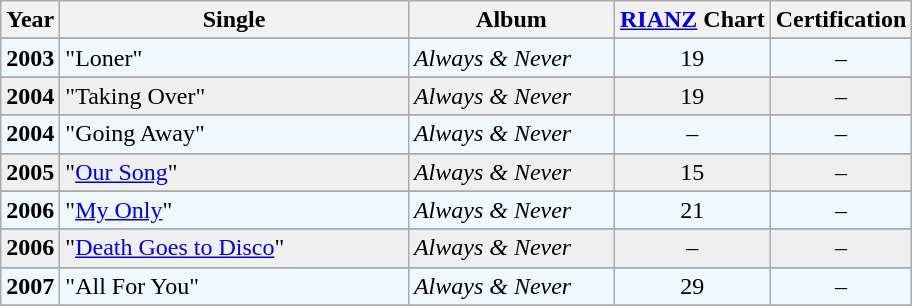<table class="wikitable"|width=100%>
<tr>
<th>Year</th>
<th width="225">Single</th>
<th width="130">Album</th>
<th><a href='#'>RIANZ</a> Chart</th>
<th width="50">Certification</th>
</tr>
<tr>
</tr>
<tr bgcolor="#F0F8FF">
<td align="left" valign="top"><strong>2003</strong></td>
<td align="left" valign="top">"Loner"</td>
<td align="left" valign="top"><em>Always & Never</em></td>
<td align="center" valign="top">19</td>
<td align="center" valign="top">–</td>
</tr>
<tr>
</tr>
<tr bgcolor="#efefef">
<td align="left" valign="top"><strong>2004</strong></td>
<td align="left" valign="top">"Taking Over"</td>
<td align="left" valign="top"><em>Always & Never</em></td>
<td align="center" valign="top">19</td>
<td align="center" valign="top">–</td>
</tr>
<tr>
</tr>
<tr bgcolor="#F0F8FF">
<td align="left" valign="top"><strong>2004</strong></td>
<td align="left" valign="top">"Going Away"</td>
<td align="left" valign="top"><em>Always & Never</em></td>
<td align="center" valign="top">–</td>
<td align="center" valign="top">–</td>
</tr>
<tr>
</tr>
<tr bgcolor="#efefef">
<td align="left" valign="top"><strong>2005</strong></td>
<td align="left" valign="top">"<a href='#'>Our Song</a>"</td>
<td align="left" valign="top"><em>Always & Never</em></td>
<td align="center" valign="top">15</td>
<td align="center" valign="top">–</td>
</tr>
<tr>
</tr>
<tr bgcolor="#F0F8FF">
<td align="left" valign="top"><strong>2006</strong></td>
<td align="left" valign="top">"<a href='#'>My Only</a>"</td>
<td align="left" valign="top"><em>Always & Never</em></td>
<td align="center" valign="top">21</td>
<td align="center" valign="top">–</td>
</tr>
<tr>
</tr>
<tr bgcolor="#efefef">
<td align="left" valign="top"><strong>2006</strong></td>
<td align="left" valign="top">"<a href='#'>Death Goes to Disco</a>"</td>
<td align="left" valign="top"><em>Always & Never</em></td>
<td align="center" valign="top">–</td>
<td align="center" valign="top">–</td>
</tr>
<tr>
</tr>
<tr bgcolor="#F0F8FF">
<td align="left" valign="top"><strong>2007</strong></td>
<td align="left" valign="top">"All For You"</td>
<td align="left" valign="top"><em>Always & Never</em></td>
<td align="center" valign="top">29</td>
<td align="center" valign="top">–</td>
</tr>
<tr>
</tr>
</table>
